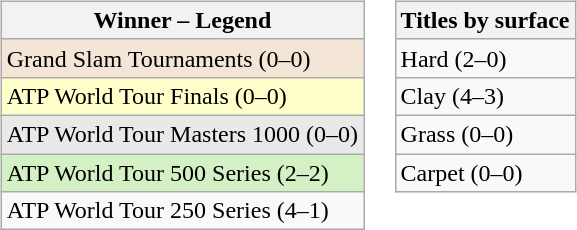<table>
<tr valign=top>
<td><br><table class="wikitable sortable mw-collapsible mw-collapsed">
<tr>
<th>Winner – Legend</th>
</tr>
<tr style="background:#f3e6d7;">
<td>Grand Slam Tournaments (0–0)</td>
</tr>
<tr style="background:#ffc;">
<td>ATP World Tour Finals (0–0)</td>
</tr>
<tr style="background:#e9e9e9;">
<td>ATP World Tour Masters 1000 (0–0)</td>
</tr>
<tr style="background:#d4f1c5;">
<td>ATP World Tour 500 Series (2–2)</td>
</tr>
<tr>
<td>ATP World Tour 250 Series (4–1)</td>
</tr>
</table>
</td>
<td><br><table class="wikitable sortable mw-collapsible mw-collapsed">
<tr>
<th>Titles by surface</th>
</tr>
<tr>
<td>Hard (2–0)</td>
</tr>
<tr>
<td>Clay (4–3)</td>
</tr>
<tr>
<td>Grass (0–0)</td>
</tr>
<tr>
<td>Carpet (0–0)</td>
</tr>
</table>
</td>
</tr>
</table>
